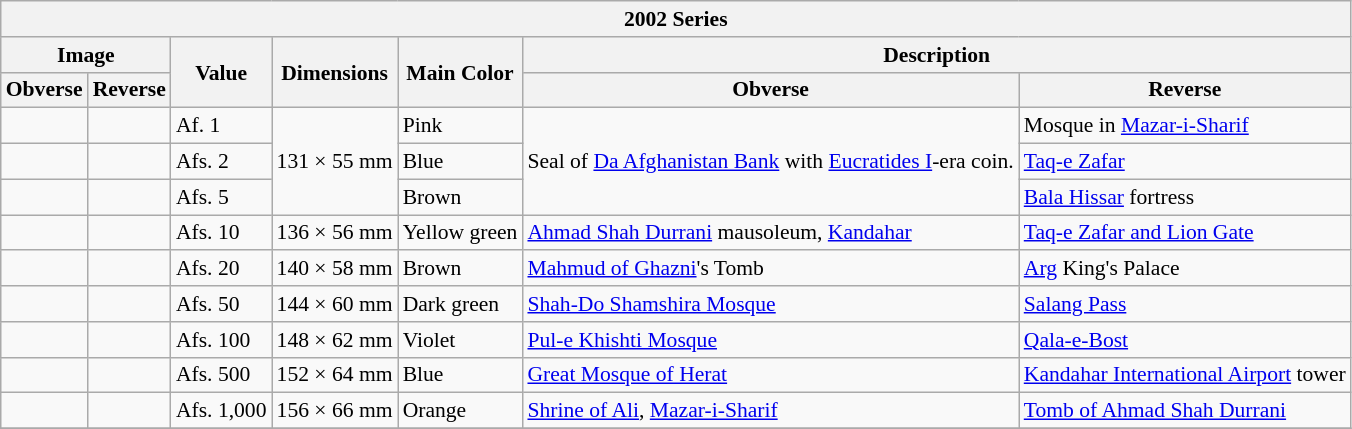<table class="wikitable" style="font-size: 90%">
<tr>
<th colspan="8">2002 Series </th>
</tr>
<tr>
<th colspan="2">Image</th>
<th rowspan="2">Value</th>
<th rowspan="2">Dimensions</th>
<th rowspan="2">Main Color</th>
<th colspan="2">Description</th>
</tr>
<tr>
<th>Obverse</th>
<th>Reverse</th>
<th>Obverse</th>
<th>Reverse</th>
</tr>
<tr>
<td></td>
<td></td>
<td>Af. 1</td>
<td rowspan="3">131 × 55 mm</td>
<td>Pink</td>
<td rowspan="3">Seal of <a href='#'>Da Afghanistan Bank</a> with <a href='#'>Eucratides I</a>-era coin.</td>
<td>Mosque in <a href='#'>Mazar-i-Sharif</a></td>
</tr>
<tr>
<td></td>
<td></td>
<td>Afs. 2</td>
<td>Blue</td>
<td><a href='#'>Taq-e Zafar</a></td>
</tr>
<tr>
<td></td>
<td></td>
<td>Afs. 5</td>
<td>Brown</td>
<td><a href='#'>Bala Hissar</a> fortress</td>
</tr>
<tr>
<td></td>
<td></td>
<td>Afs. 10</td>
<td>136 × 56 mm</td>
<td>Yellow green</td>
<td><a href='#'>Ahmad Shah Durrani</a> mausoleum, <a href='#'>Kandahar</a></td>
<td><a href='#'>Taq-e Zafar and Lion Gate</a></td>
</tr>
<tr>
<td></td>
<td></td>
<td>Afs. 20</td>
<td>140 × 58 mm</td>
<td>Brown</td>
<td><a href='#'>Mahmud of Ghazni</a>'s Tomb</td>
<td><a href='#'>Arg</a> King's Palace</td>
</tr>
<tr>
<td></td>
<td></td>
<td>Afs. 50</td>
<td>144 × 60 mm</td>
<td>Dark green</td>
<td><a href='#'>Shah-Do Shamshira Mosque</a></td>
<td><a href='#'>Salang Pass</a></td>
</tr>
<tr>
<td></td>
<td></td>
<td>Afs. 100</td>
<td>148 × 62 mm</td>
<td>Violet</td>
<td><a href='#'>Pul-e Khishti Mosque</a></td>
<td><a href='#'>Qala-e-Bost</a></td>
</tr>
<tr>
<td></td>
<td></td>
<td>Afs. 500</td>
<td>152 × 64 mm</td>
<td>Blue</td>
<td><a href='#'>Great Mosque of Herat</a></td>
<td><a href='#'>Kandahar International Airport</a> tower</td>
</tr>
<tr>
<td></td>
<td></td>
<td>Afs. 1,000</td>
<td>156 × 66 mm</td>
<td>Orange</td>
<td><a href='#'>Shrine of Ali</a>, <a href='#'>Mazar-i-Sharif</a></td>
<td><a href='#'>Tomb of Ahmad Shah Durrani</a></td>
</tr>
<tr>
</tr>
</table>
